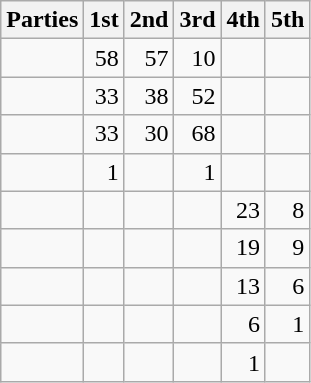<table class="wikitable" style="text-align:right;">
<tr>
<th style="text-align:left;">Parties</th>
<th>1st</th>
<th>2nd</th>
<th>3rd</th>
<th>4th</th>
<th>5th</th>
</tr>
<tr>
<td style="text-align:left;"></td>
<td>58</td>
<td>57</td>
<td>10</td>
<td></td>
<td></td>
</tr>
<tr>
<td style="text-align:left;"></td>
<td>33</td>
<td>38</td>
<td>52</td>
<td></td>
<td></td>
</tr>
<tr>
<td style="text-align:left;"></td>
<td>33</td>
<td>30</td>
<td>68</td>
<td></td>
<td></td>
</tr>
<tr>
<td style="text-align:left;"></td>
<td>1</td>
<td></td>
<td>1</td>
<td></td>
<td></td>
</tr>
<tr>
<td style="text-align:left;"></td>
<td></td>
<td></td>
<td></td>
<td>23</td>
<td>8</td>
</tr>
<tr>
<td style="text-align:left;"></td>
<td></td>
<td></td>
<td></td>
<td>19</td>
<td>9</td>
</tr>
<tr>
<td style="text-align:left;"></td>
<td></td>
<td></td>
<td></td>
<td>13</td>
<td>6</td>
</tr>
<tr>
<td style="text-align:left;"></td>
<td></td>
<td></td>
<td></td>
<td>6</td>
<td>1</td>
</tr>
<tr>
<td style="text-align:left;"></td>
<td></td>
<td></td>
<td></td>
<td>1</td>
<td></td>
</tr>
</table>
